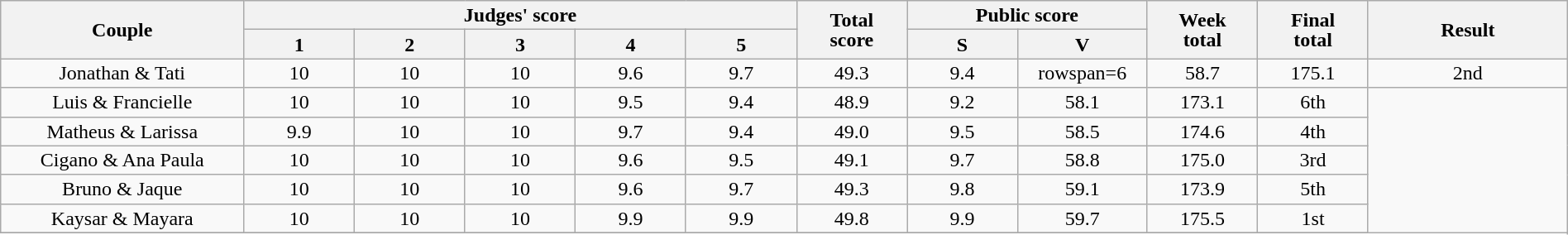<table class="wikitable" style="font-size:100%; line-height:16px; text-align:center" width="100%">
<tr>
<th rowspan=2 width="11.0%">Couple</th>
<th colspan=5 width="25.0%">Judges' score</th>
<th rowspan=2 width="05.0%">Total<br>score</th>
<th colspan=2 width="10.0%">Public score</th>
<th rowspan=2 width="05.0%">Week<br>total</th>
<th rowspan=2 width="05.0%">Final<br>total</th>
<th rowspan=2 width="09.0%">Result</th>
</tr>
<tr>
<th width="05.0%">1</th>
<th width="05.0%">2</th>
<th width="05.0%">3</th>
<th width="05.0%">4</th>
<th width="05.0%">5</th>
<th width="05.0%">S</th>
<th width="05.0%">V</th>
</tr>
<tr>
<td>Jonathan & Tati</td>
<td>10</td>
<td>10</td>
<td>10</td>
<td>9.6</td>
<td>9.7</td>
<td>49.3</td>
<td>9.4</td>
<td>rowspan=6 </td>
<td>58.7</td>
<td>175.1</td>
<td>2nd</td>
</tr>
<tr>
<td>Luis & Francielle</td>
<td>10</td>
<td>10</td>
<td>10</td>
<td>9.5</td>
<td>9.4</td>
<td>48.9</td>
<td>9.2</td>
<td>58.1</td>
<td>173.1</td>
<td>6th</td>
</tr>
<tr>
<td>Matheus & Larissa</td>
<td>9.9</td>
<td>10</td>
<td>10</td>
<td>9.7</td>
<td>9.4</td>
<td>49.0</td>
<td>9.5</td>
<td>58.5</td>
<td>174.6</td>
<td>4th</td>
</tr>
<tr>
<td>Cigano & Ana Paula</td>
<td>10</td>
<td>10</td>
<td>10</td>
<td>9.6</td>
<td>9.5</td>
<td>49.1</td>
<td>9.7</td>
<td>58.8</td>
<td>175.0</td>
<td>3rd</td>
</tr>
<tr>
<td>Bruno & Jaque</td>
<td>10</td>
<td>10</td>
<td>10</td>
<td>9.6</td>
<td>9.7</td>
<td>49.3</td>
<td>9.8</td>
<td>59.1</td>
<td>173.9</td>
<td>5th</td>
</tr>
<tr>
<td>Kaysar & Mayara</td>
<td>10</td>
<td>10</td>
<td>10</td>
<td>9.9</td>
<td>9.9</td>
<td>49.8</td>
<td>9.9</td>
<td>59.7</td>
<td>175.5</td>
<td>1st</td>
</tr>
<tr>
</tr>
</table>
